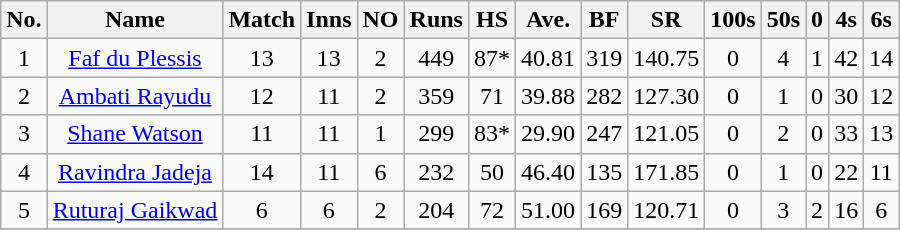<table class="wikitable sortable" style="text-align: center;">
<tr>
<th>No.</th>
<th>Name</th>
<th>Match</th>
<th>Inns</th>
<th>NO</th>
<th>Runs</th>
<th>HS</th>
<th>Ave.</th>
<th>BF</th>
<th>SR</th>
<th>100s</th>
<th>50s</th>
<th>0</th>
<th>4s</th>
<th>6s</th>
</tr>
<tr>
<td>1</td>
<td><a href='#'>Faf du Plessis</a></td>
<td>13</td>
<td>13</td>
<td>2</td>
<td>449</td>
<td>87*</td>
<td>40.81</td>
<td>319</td>
<td>140.75</td>
<td>0</td>
<td>4</td>
<td>1</td>
<td>42</td>
<td>14</td>
</tr>
<tr>
<td>2</td>
<td><a href='#'>Ambati Rayudu</a></td>
<td>12</td>
<td>11</td>
<td>2</td>
<td>359</td>
<td>71</td>
<td>39.88</td>
<td>282</td>
<td>127.30</td>
<td>0</td>
<td>1</td>
<td>0</td>
<td>30</td>
<td>12</td>
</tr>
<tr>
<td>3</td>
<td><a href='#'>Shane Watson</a></td>
<td>11</td>
<td>11</td>
<td>1</td>
<td>299</td>
<td>83*</td>
<td>29.90</td>
<td>247</td>
<td>121.05</td>
<td>0</td>
<td>2</td>
<td>0</td>
<td>33</td>
<td>13</td>
</tr>
<tr>
<td>4</td>
<td><a href='#'>Ravindra Jadeja</a></td>
<td>14</td>
<td>11</td>
<td>6</td>
<td>232</td>
<td>50</td>
<td>46.40</td>
<td>135</td>
<td>171.85</td>
<td>0</td>
<td>1</td>
<td>0</td>
<td>22</td>
<td>11</td>
</tr>
<tr>
<td>5</td>
<td><a href='#'>Ruturaj Gaikwad</a></td>
<td>6</td>
<td>6</td>
<td>2</td>
<td>204</td>
<td>72</td>
<td>51.00</td>
<td>169</td>
<td>120.71</td>
<td>0</td>
<td>3</td>
<td>2</td>
<td>16</td>
<td>6</td>
</tr>
<tr>
</tr>
</table>
